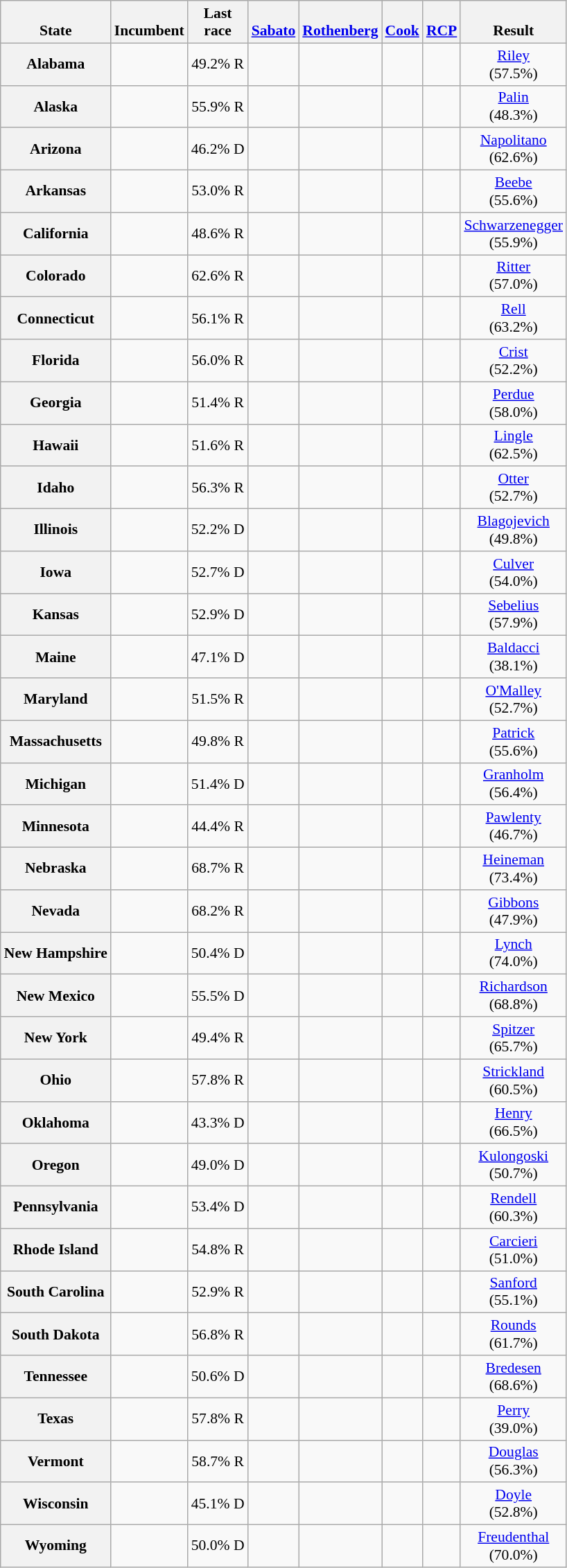<table class="wikitable sortable" style="font-size:90%; text-align:center">
<tr valign=bottom>
<th>State</th>
<th>Incumbent</th>
<th>Last<br>race</th>
<th><a href='#'>Sabato</a><br></th>
<th><a href='#'>Rothenberg</a><br></th>
<th><a href='#'>Cook</a><br></th>
<th><a href='#'>RCP</a><br></th>
<th>Result</th>
</tr>
<tr>
<th>Alabama</th>
<td></td>
<td>49.2% R</td>
<td></td>
<td></td>
<td></td>
<td></td>
<td><a href='#'>Riley</a><br>(57.5%)</td>
</tr>
<tr>
<th>Alaska</th>
<td></td>
<td>55.9% R</td>
<td></td>
<td></td>
<td></td>
<td></td>
<td><a href='#'>Palin</a><br>(48.3%)</td>
</tr>
<tr>
<th>Arizona</th>
<td></td>
<td>46.2% D</td>
<td></td>
<td></td>
<td></td>
<td></td>
<td><a href='#'>Napolitano</a><br>(62.6%)</td>
</tr>
<tr>
<th>Arkansas</th>
<td><br></td>
<td>53.0% R</td>
<td></td>
<td></td>
<td></td>
<td></td>
<td><a href='#'>Beebe</a><br>(55.6%)</td>
</tr>
<tr>
<th>California</th>
<td></td>
<td>48.6% R</td>
<td></td>
<td></td>
<td></td>
<td></td>
<td><a href='#'>Schwarzenegger</a><br>(55.9%)</td>
</tr>
<tr>
<th>Colorado</th>
<td><br></td>
<td>62.6% R</td>
<td></td>
<td></td>
<td></td>
<td></td>
<td><a href='#'>Ritter</a><br>(57.0%)</td>
</tr>
<tr>
<th>Connecticut</th>
<td></td>
<td>56.1% R</td>
<td></td>
<td></td>
<td></td>
<td></td>
<td><a href='#'>Rell</a><br>(63.2%)</td>
</tr>
<tr>
<th>Florida</th>
<td><br></td>
<td>56.0% R</td>
<td></td>
<td></td>
<td></td>
<td></td>
<td><a href='#'>Crist</a><br>(52.2%)</td>
</tr>
<tr>
<th>Georgia</th>
<td></td>
<td>51.4% R</td>
<td></td>
<td></td>
<td></td>
<td></td>
<td><a href='#'>Perdue</a><br>(58.0%)</td>
</tr>
<tr>
<th>Hawaii</th>
<td></td>
<td>51.6% R</td>
<td></td>
<td></td>
<td></td>
<td></td>
<td><a href='#'>Lingle</a><br>(62.5%)</td>
</tr>
<tr>
<th>Idaho</th>
<td><br></td>
<td>56.3% R</td>
<td></td>
<td></td>
<td></td>
<td></td>
<td><a href='#'>Otter</a><br>(52.7%)</td>
</tr>
<tr>
<th>Illinois</th>
<td></td>
<td>52.2% D</td>
<td></td>
<td></td>
<td></td>
<td></td>
<td><a href='#'>Blagojevich</a><br>(49.8%)</td>
</tr>
<tr>
<th>Iowa</th>
<td><br></td>
<td>52.7% D</td>
<td></td>
<td></td>
<td></td>
<td></td>
<td><a href='#'>Culver</a><br>(54.0%)</td>
</tr>
<tr>
<th>Kansas</th>
<td></td>
<td>52.9% D</td>
<td></td>
<td></td>
<td></td>
<td></td>
<td><a href='#'>Sebelius</a><br>(57.9%)</td>
</tr>
<tr>
<th>Maine</th>
<td></td>
<td>47.1% D</td>
<td></td>
<td></td>
<td></td>
<td></td>
<td><a href='#'>Baldacci</a><br>(38.1%)</td>
</tr>
<tr>
<th>Maryland</th>
<td></td>
<td>51.5% R</td>
<td></td>
<td></td>
<td></td>
<td></td>
<td><a href='#'>O'Malley</a><br>(52.7%)</td>
</tr>
<tr>
<th>Massachusetts</th>
<td><br></td>
<td>49.8% R</td>
<td></td>
<td></td>
<td></td>
<td></td>
<td><a href='#'>Patrick</a><br>(55.6%)</td>
</tr>
<tr>
<th>Michigan</th>
<td></td>
<td>51.4% D</td>
<td></td>
<td></td>
<td></td>
<td></td>
<td><a href='#'>Granholm</a><br>(56.4%)</td>
</tr>
<tr>
<th>Minnesota</th>
<td></td>
<td>44.4% R</td>
<td></td>
<td></td>
<td></td>
<td></td>
<td><a href='#'>Pawlenty</a><br>(46.7%)</td>
</tr>
<tr>
<th>Nebraska</th>
<td></td>
<td>68.7% R</td>
<td></td>
<td></td>
<td></td>
<td></td>
<td><a href='#'>Heineman</a><br>(73.4%)</td>
</tr>
<tr>
<th>Nevada</th>
<td><br></td>
<td>68.2% R</td>
<td></td>
<td></td>
<td></td>
<td></td>
<td><a href='#'>Gibbons</a><br>(47.9%)</td>
</tr>
<tr>
<th>New Hampshire</th>
<td></td>
<td>50.4% D</td>
<td></td>
<td></td>
<td></td>
<td></td>
<td><a href='#'>Lynch</a><br>(74.0%)</td>
</tr>
<tr>
<th>New Mexico</th>
<td></td>
<td>55.5% D</td>
<td></td>
<td></td>
<td></td>
<td></td>
<td><a href='#'>Richardson</a><br>(68.8%)</td>
</tr>
<tr>
<th>New York</th>
<td><br></td>
<td>49.4% R</td>
<td></td>
<td></td>
<td></td>
<td></td>
<td><a href='#'>Spitzer</a><br>(65.7%)</td>
</tr>
<tr>
<th>Ohio</th>
<td><br></td>
<td>57.8% R</td>
<td></td>
<td></td>
<td></td>
<td></td>
<td><a href='#'>Strickland</a><br>(60.5%)</td>
</tr>
<tr>
<th>Oklahoma</th>
<td></td>
<td>43.3% D</td>
<td></td>
<td></td>
<td></td>
<td></td>
<td><a href='#'>Henry</a><br>(66.5%)</td>
</tr>
<tr>
<th>Oregon</th>
<td></td>
<td>49.0% D</td>
<td></td>
<td></td>
<td></td>
<td></td>
<td><a href='#'>Kulongoski</a><br>(50.7%)</td>
</tr>
<tr>
<th>Pennsylvania</th>
<td></td>
<td>53.4% D</td>
<td></td>
<td></td>
<td></td>
<td></td>
<td><a href='#'>Rendell</a><br>(60.3%)</td>
</tr>
<tr>
<th>Rhode Island</th>
<td></td>
<td>54.8% R</td>
<td></td>
<td></td>
<td></td>
<td></td>
<td><a href='#'>Carcieri</a><br>(51.0%)</td>
</tr>
<tr>
<th>South Carolina</th>
<td></td>
<td>52.9% R</td>
<td></td>
<td></td>
<td></td>
<td></td>
<td><a href='#'>Sanford</a><br>(55.1%)</td>
</tr>
<tr>
<th>South Dakota</th>
<td></td>
<td>56.8% R</td>
<td></td>
<td></td>
<td></td>
<td></td>
<td><a href='#'>Rounds</a><br>(61.7%)</td>
</tr>
<tr>
<th>Tennessee</th>
<td></td>
<td>50.6% D</td>
<td></td>
<td></td>
<td></td>
<td></td>
<td><a href='#'>Bredesen</a><br>(68.6%)</td>
</tr>
<tr>
<th>Texas</th>
<td></td>
<td>57.8% R</td>
<td></td>
<td></td>
<td></td>
<td></td>
<td><a href='#'>Perry</a><br>(39.0%)</td>
</tr>
<tr>
<th>Vermont</th>
<td></td>
<td>58.7% R</td>
<td></td>
<td></td>
<td></td>
<td></td>
<td><a href='#'>Douglas</a><br>(56.3%)</td>
</tr>
<tr>
<th>Wisconsin</th>
<td></td>
<td>45.1% D</td>
<td></td>
<td></td>
<td></td>
<td></td>
<td><a href='#'>Doyle</a><br>(52.8%)</td>
</tr>
<tr>
<th>Wyoming</th>
<td></td>
<td>50.0% D</td>
<td></td>
<td></td>
<td></td>
<td></td>
<td><a href='#'>Freudenthal</a><br>(70.0%)</td>
</tr>
</table>
